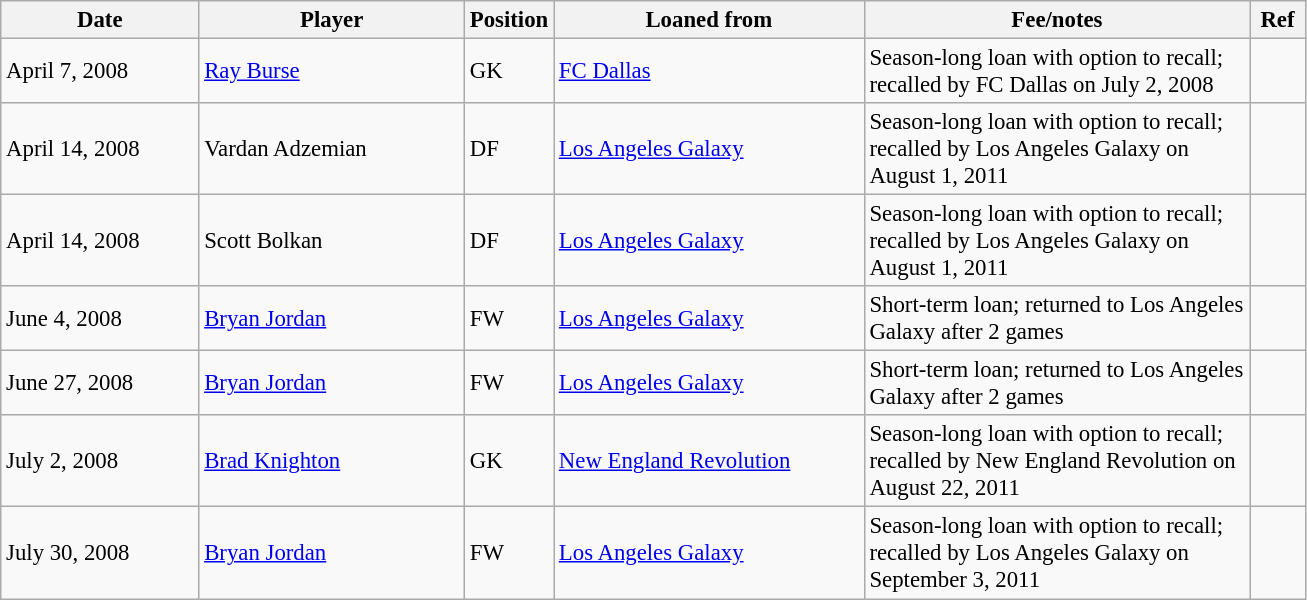<table class="wikitable" style="font-size:95%;">
<tr>
<th width=125px>Date</th>
<th width=170px>Player</th>
<th width=50px>Position</th>
<th width=200px>Loaned from</th>
<th width=250px>Fee/notes</th>
<th width=30px>Ref</th>
</tr>
<tr>
<td>April 7, 2008</td>
<td> <a href='#'>Ray Burse</a></td>
<td>GK</td>
<td> <a href='#'>FC Dallas</a></td>
<td>Season-long loan with option to recall; recalled by FC Dallas on July 2, 2008</td>
<td></td>
</tr>
<tr>
<td>April 14, 2008</td>
<td> Vardan Adzemian</td>
<td>DF</td>
<td> <a href='#'>Los Angeles Galaxy</a></td>
<td>Season-long loan with option to recall; recalled by Los Angeles Galaxy on August 1, 2011</td>
<td></td>
</tr>
<tr>
<td>April 14, 2008</td>
<td> Scott Bolkan</td>
<td>DF</td>
<td> <a href='#'>Los Angeles Galaxy</a></td>
<td>Season-long loan with option to recall; recalled by Los Angeles Galaxy on August 1, 2011</td>
<td></td>
</tr>
<tr>
<td>June 4, 2008</td>
<td> <a href='#'>Bryan Jordan</a></td>
<td>FW</td>
<td> <a href='#'>Los Angeles Galaxy</a></td>
<td>Short-term loan; returned to Los Angeles Galaxy after 2 games</td>
<td></td>
</tr>
<tr>
<td>June 27, 2008</td>
<td> <a href='#'>Bryan Jordan</a></td>
<td>FW</td>
<td> <a href='#'>Los Angeles Galaxy</a></td>
<td>Short-term loan; returned to Los Angeles Galaxy after 2 games</td>
<td></td>
</tr>
<tr>
<td>July 2, 2008</td>
<td> <a href='#'>Brad Knighton</a></td>
<td>GK</td>
<td> <a href='#'>New England Revolution</a></td>
<td>Season-long loan with option to recall; recalled by New England Revolution on August 22, 2011</td>
<td></td>
</tr>
<tr>
<td>July 30, 2008</td>
<td> <a href='#'>Bryan Jordan</a></td>
<td>FW</td>
<td> <a href='#'>Los Angeles Galaxy</a></td>
<td>Season-long loan with option to recall; recalled by Los Angeles Galaxy on September 3, 2011</td>
<td></td>
</tr>
</table>
